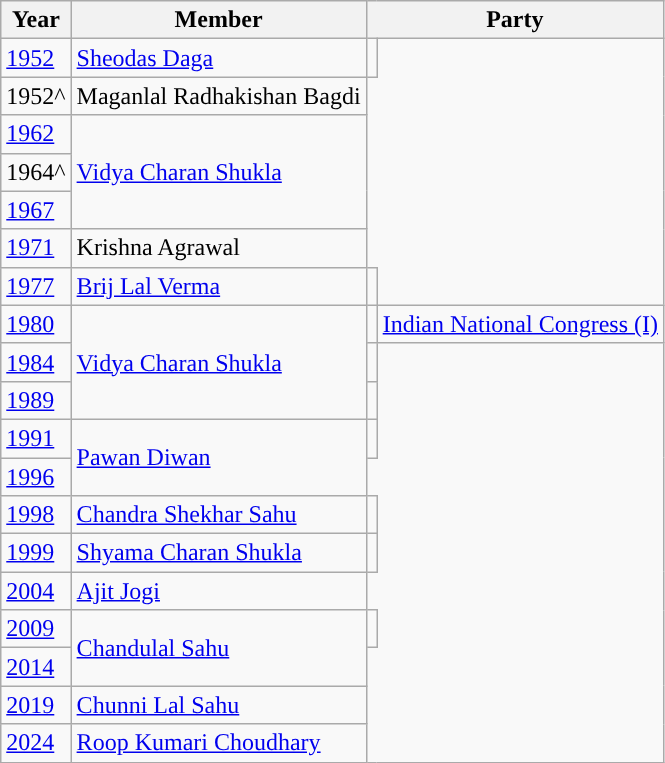<table class="wikitable">
<tr>
<th>Year</th>
<th>Member</th>
<th colspan=2>Party</th>
</tr>
<tr>
<td><a href='#'>1952</a></td>
<td><a href='#'>Sheodas Daga</a></td>
<td></td>
</tr>
<tr>
<td>1952^</td>
<td>Maganlal Radhakishan Bagdi</td>
</tr>
<tr>
<td><a href='#'>1962</a></td>
<td rowspan="3"><a href='#'>Vidya Charan Shukla</a></td>
</tr>
<tr>
<td>1964^</td>
</tr>
<tr>
<td><a href='#'>1967</a></td>
</tr>
<tr>
<td><a href='#'>1971</a></td>
<td>Krishna Agrawal</td>
</tr>
<tr>
<td><a href='#'>1977</a></td>
<td><a href='#'>Brij Lal Verma</a></td>
<td></td>
</tr>
<tr>
<td><a href='#'>1980</a></td>
<td rowspan="3"><a href='#'>Vidya Charan Shukla</a></td>
<td style="background-color: "></td>
<td><a href='#'>Indian National Congress (I)</a></td>
</tr>
<tr>
<td><a href='#'>1984</a></td>
<td></td>
</tr>
<tr>
<td><a href='#'>1989</a></td>
<td></td>
</tr>
<tr>
<td><a href='#'>1991</a></td>
<td rowspan="2"><a href='#'>Pawan Diwan</a></td>
<td></td>
</tr>
<tr>
<td><a href='#'>1996</a></td>
</tr>
<tr>
<td><a href='#'>1998</a></td>
<td><a href='#'>Chandra Shekhar Sahu</a></td>
<td></td>
</tr>
<tr>
<td><a href='#'>1999</a></td>
<td><a href='#'>Shyama Charan Shukla</a></td>
<td></td>
</tr>
<tr>
<td><a href='#'>2004</a></td>
<td><a href='#'>Ajit Jogi</a></td>
</tr>
<tr>
<td><a href='#'>2009</a></td>
<td rowspan="2"><a href='#'>Chandulal Sahu</a></td>
<td></td>
</tr>
<tr>
<td><a href='#'>2014</a></td>
</tr>
<tr>
<td><a href='#'>2019</a></td>
<td><a href='#'>Chunni Lal Sahu</a></td>
</tr>
<tr>
<td><a href='#'>2024</a></td>
<td><a href='#'>Roop Kumari Choudhary</a></td>
</tr>
</table>
